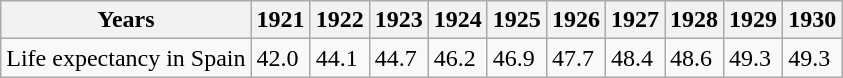<table class="wikitable">
<tr>
<th>Years</th>
<th>1921</th>
<th>1922</th>
<th>1923</th>
<th>1924</th>
<th>1925</th>
<th>1926</th>
<th>1927</th>
<th>1928</th>
<th>1929</th>
<th>1930</th>
</tr>
<tr>
<td>Life expectancy in Spain</td>
<td>42.0</td>
<td>44.1</td>
<td>44.7</td>
<td>46.2</td>
<td>46.9</td>
<td>47.7</td>
<td>48.4</td>
<td>48.6</td>
<td>49.3</td>
<td>49.3</td>
</tr>
</table>
